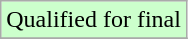<table class="wikitable">
<tr width=10px bgcolor="#ccffcc">
<td>Qualified for final</td>
</tr>
<tr>
</tr>
</table>
